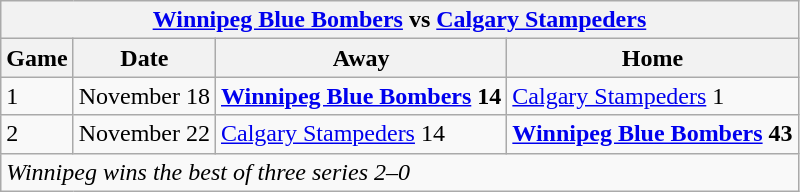<table class="wikitable">
<tr>
<th colspan="4"><a href='#'>Winnipeg Blue Bombers</a> vs <a href='#'>Calgary Stampeders</a></th>
</tr>
<tr>
<th>Game</th>
<th>Date</th>
<th>Away</th>
<th>Home</th>
</tr>
<tr>
<td>1</td>
<td>November 18</td>
<td><strong><a href='#'>Winnipeg Blue Bombers</a> 14</strong></td>
<td><a href='#'>Calgary Stampeders</a> 1</td>
</tr>
<tr>
<td>2</td>
<td>November 22</td>
<td><a href='#'>Calgary Stampeders</a> 14</td>
<td><strong><a href='#'>Winnipeg Blue Bombers</a> 43</strong></td>
</tr>
<tr>
<td colspan="4"><em>Winnipeg wins the best of three series 2–0</em></td>
</tr>
</table>
